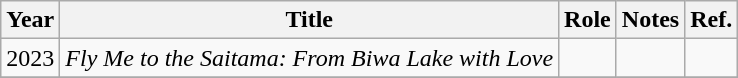<table class="wikitable">
<tr>
<th>Year</th>
<th>Title</th>
<th>Role</th>
<th>Notes</th>
<th>Ref.</th>
</tr>
<tr>
<td>2023</td>
<td><em>Fly Me to the Saitama: From Biwa Lake with Love</em></td>
<td></td>
<td></td>
<td></td>
</tr>
<tr>
</tr>
</table>
